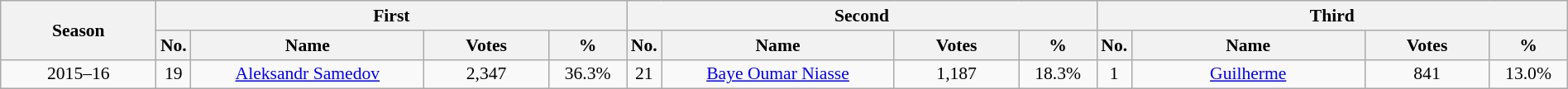<table class="wikitable" style="text-align:center; font-size:90%; width:100%;">
<tr>
<th rowspan="2" width="10%" style=text-align:center;">Season</th>
<th colspan="4" style=text-align:center;">First</th>
<th colspan="4" style=text-align:center;">Second</th>
<th colspan="4" style=text-align:center;">Third</th>
</tr>
<tr>
<th width=2% align="center">No.</th>
<th width=15% align="center">Name</th>
<th width=8% align="center">Votes</th>
<th width=5% align="center">%</th>
<th width=2% align="center">No.</th>
<th width=15% align="center">Name</th>
<th width=8% align="center">Votes</th>
<th width=5% align="center">%</th>
<th width=2% align="center">No.</th>
<th width=15% align="center">Name</th>
<th width=8% align="center">Votes</th>
<th width=5% align="center">%</th>
</tr>
<tr>
<td>2015–16 </td>
<td>19</td>
<td><a href='#'>Aleksandr Samedov</a></td>
<td>2,347</td>
<td>36.3%</td>
<td>21</td>
<td><a href='#'>Baye Oumar Niasse</a></td>
<td>1,187</td>
<td>18.3%</td>
<td>1</td>
<td><a href='#'>Guilherme</a></td>
<td>841</td>
<td>13.0%</td>
</tr>
</table>
